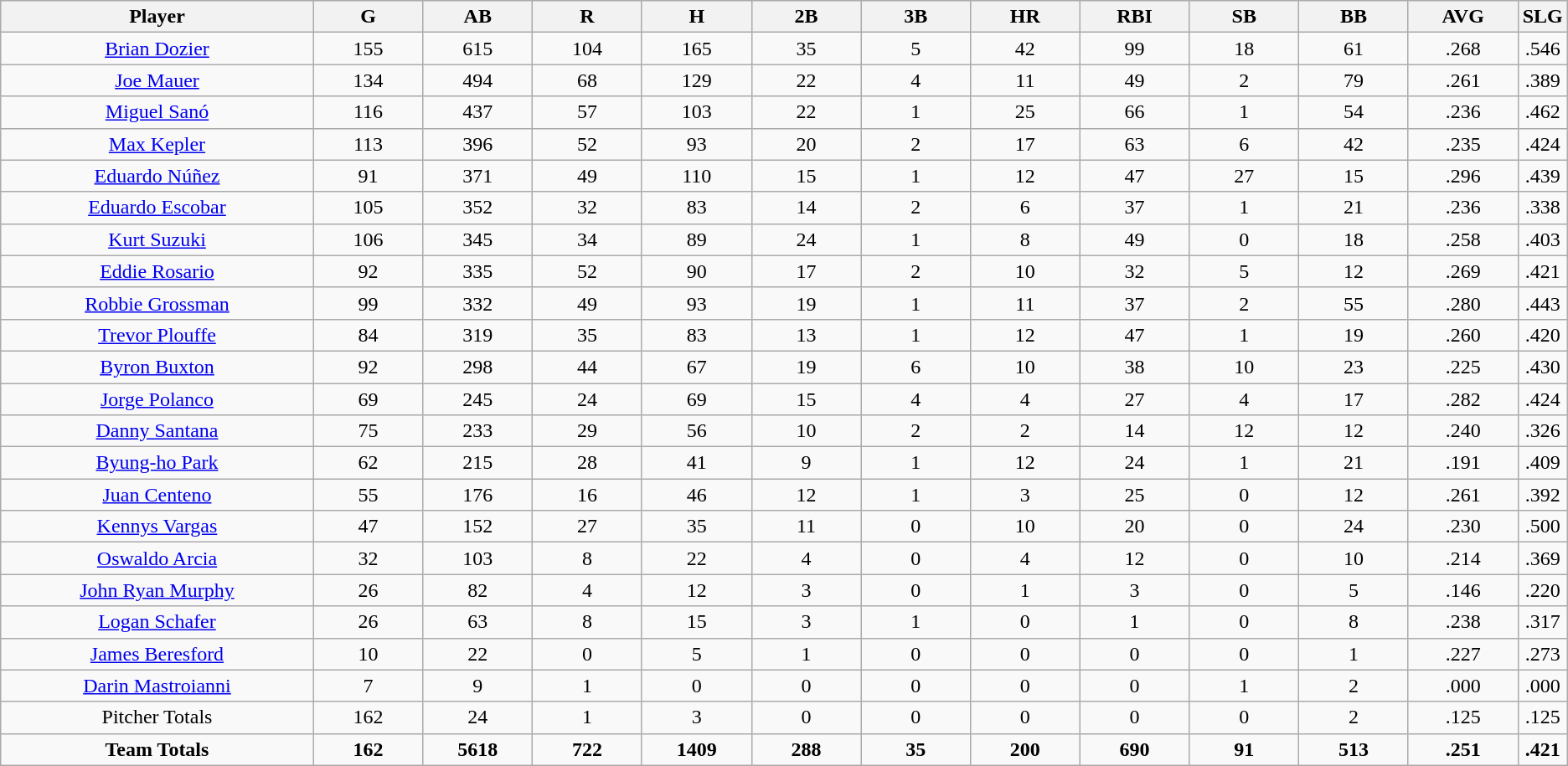<table class=wikitable style="text-align:center">
<tr>
<th bgcolor=#DDDDFF; width="20%">Player</th>
<th bgcolor=#DDDDFF; width="7%">G</th>
<th bgcolor=#DDDDFF; width="7%">AB</th>
<th bgcolor=#DDDDFF; width="7%">R</th>
<th bgcolor=#DDDDFF; width="7%">H</th>
<th bgcolor=#DDDDFF; width="7%">2B</th>
<th bgcolor=#DDDDFF; width="7%">3B</th>
<th bgcolor=#DDDDFF; width="7%">HR</th>
<th bgcolor=#DDDDFF; width="7%">RBI</th>
<th bgcolor=#DDDDFF; width="7%">SB</th>
<th bgcolor=#DDDDFF; width="7%">BB</th>
<th bgcolor=#DDDDFF; width="7%">AVG</th>
<th bgcolor=#DDDDFF; width="7%">SLG</th>
</tr>
<tr>
<td><a href='#'>Brian Dozier</a></td>
<td>155</td>
<td>615</td>
<td>104</td>
<td>165</td>
<td>35</td>
<td>5</td>
<td>42</td>
<td>99</td>
<td>18</td>
<td>61</td>
<td>.268</td>
<td>.546</td>
</tr>
<tr>
<td><a href='#'>Joe Mauer</a></td>
<td>134</td>
<td>494</td>
<td>68</td>
<td>129</td>
<td>22</td>
<td>4</td>
<td>11</td>
<td>49</td>
<td>2</td>
<td>79</td>
<td>.261</td>
<td>.389</td>
</tr>
<tr>
<td><a href='#'>Miguel Sanó</a></td>
<td>116</td>
<td>437</td>
<td>57</td>
<td>103</td>
<td>22</td>
<td>1</td>
<td>25</td>
<td>66</td>
<td>1</td>
<td>54</td>
<td>.236</td>
<td>.462</td>
</tr>
<tr>
<td><a href='#'>Max Kepler</a></td>
<td>113</td>
<td>396</td>
<td>52</td>
<td>93</td>
<td>20</td>
<td>2</td>
<td>17</td>
<td>63</td>
<td>6</td>
<td>42</td>
<td>.235</td>
<td>.424</td>
</tr>
<tr>
<td><a href='#'>Eduardo Núñez</a></td>
<td>91</td>
<td>371</td>
<td>49</td>
<td>110</td>
<td>15</td>
<td>1</td>
<td>12</td>
<td>47</td>
<td>27</td>
<td>15</td>
<td>.296</td>
<td>.439</td>
</tr>
<tr>
<td><a href='#'>Eduardo Escobar</a></td>
<td>105</td>
<td>352</td>
<td>32</td>
<td>83</td>
<td>14</td>
<td>2</td>
<td>6</td>
<td>37</td>
<td>1</td>
<td>21</td>
<td>.236</td>
<td>.338</td>
</tr>
<tr>
<td><a href='#'>Kurt Suzuki</a></td>
<td>106</td>
<td>345</td>
<td>34</td>
<td>89</td>
<td>24</td>
<td>1</td>
<td>8</td>
<td>49</td>
<td>0</td>
<td>18</td>
<td>.258</td>
<td>.403</td>
</tr>
<tr>
<td><a href='#'>Eddie Rosario</a></td>
<td>92</td>
<td>335</td>
<td>52</td>
<td>90</td>
<td>17</td>
<td>2</td>
<td>10</td>
<td>32</td>
<td>5</td>
<td>12</td>
<td>.269</td>
<td>.421</td>
</tr>
<tr>
<td><a href='#'>Robbie Grossman</a></td>
<td>99</td>
<td>332</td>
<td>49</td>
<td>93</td>
<td>19</td>
<td>1</td>
<td>11</td>
<td>37</td>
<td>2</td>
<td>55</td>
<td>.280</td>
<td>.443</td>
</tr>
<tr>
<td><a href='#'>Trevor Plouffe</a></td>
<td>84</td>
<td>319</td>
<td>35</td>
<td>83</td>
<td>13</td>
<td>1</td>
<td>12</td>
<td>47</td>
<td>1</td>
<td>19</td>
<td>.260</td>
<td>.420</td>
</tr>
<tr>
<td><a href='#'>Byron Buxton</a></td>
<td>92</td>
<td>298</td>
<td>44</td>
<td>67</td>
<td>19</td>
<td>6</td>
<td>10</td>
<td>38</td>
<td>10</td>
<td>23</td>
<td>.225</td>
<td>.430</td>
</tr>
<tr>
<td><a href='#'>Jorge Polanco</a></td>
<td>69</td>
<td>245</td>
<td>24</td>
<td>69</td>
<td>15</td>
<td>4</td>
<td>4</td>
<td>27</td>
<td>4</td>
<td>17</td>
<td>.282</td>
<td>.424</td>
</tr>
<tr>
<td><a href='#'>Danny Santana</a></td>
<td>75</td>
<td>233</td>
<td>29</td>
<td>56</td>
<td>10</td>
<td>2</td>
<td>2</td>
<td>14</td>
<td>12</td>
<td>12</td>
<td>.240</td>
<td>.326</td>
</tr>
<tr>
<td><a href='#'>Byung-ho Park</a></td>
<td>62</td>
<td>215</td>
<td>28</td>
<td>41</td>
<td>9</td>
<td>1</td>
<td>12</td>
<td>24</td>
<td>1</td>
<td>21</td>
<td>.191</td>
<td>.409</td>
</tr>
<tr>
<td><a href='#'>Juan Centeno</a></td>
<td>55</td>
<td>176</td>
<td>16</td>
<td>46</td>
<td>12</td>
<td>1</td>
<td>3</td>
<td>25</td>
<td>0</td>
<td>12</td>
<td>.261</td>
<td>.392</td>
</tr>
<tr>
<td><a href='#'>Kennys Vargas</a></td>
<td>47</td>
<td>152</td>
<td>27</td>
<td>35</td>
<td>11</td>
<td>0</td>
<td>10</td>
<td>20</td>
<td>0</td>
<td>24</td>
<td>.230</td>
<td>.500</td>
</tr>
<tr>
<td><a href='#'>Oswaldo Arcia</a></td>
<td>32</td>
<td>103</td>
<td>8</td>
<td>22</td>
<td>4</td>
<td>0</td>
<td>4</td>
<td>12</td>
<td>0</td>
<td>10</td>
<td>.214</td>
<td>.369</td>
</tr>
<tr>
<td><a href='#'>John Ryan Murphy</a></td>
<td>26</td>
<td>82</td>
<td>4</td>
<td>12</td>
<td>3</td>
<td>0</td>
<td>1</td>
<td>3</td>
<td>0</td>
<td>5</td>
<td>.146</td>
<td>.220</td>
</tr>
<tr>
<td><a href='#'>Logan Schafer</a></td>
<td>26</td>
<td>63</td>
<td>8</td>
<td>15</td>
<td>3</td>
<td>1</td>
<td>0</td>
<td>1</td>
<td>0</td>
<td>8</td>
<td>.238</td>
<td>.317</td>
</tr>
<tr>
<td><a href='#'>James Beresford</a></td>
<td>10</td>
<td>22</td>
<td>0</td>
<td>5</td>
<td>1</td>
<td>0</td>
<td>0</td>
<td>0</td>
<td>0</td>
<td>1</td>
<td>.227</td>
<td>.273</td>
</tr>
<tr>
<td><a href='#'>Darin Mastroianni</a></td>
<td>7</td>
<td>9</td>
<td>1</td>
<td>0</td>
<td>0</td>
<td>0</td>
<td>0</td>
<td>0</td>
<td>1</td>
<td>2</td>
<td>.000</td>
<td>.000</td>
</tr>
<tr>
<td>Pitcher Totals</td>
<td>162</td>
<td>24</td>
<td>1</td>
<td>3</td>
<td>0</td>
<td>0</td>
<td>0</td>
<td>0</td>
<td>0</td>
<td>2</td>
<td>.125</td>
<td>.125</td>
</tr>
<tr>
<td><strong>Team Totals</strong></td>
<td><strong>162</strong></td>
<td><strong>5618</strong></td>
<td><strong>722</strong></td>
<td><strong>1409</strong></td>
<td><strong>288</strong></td>
<td><strong>35</strong></td>
<td><strong>200</strong></td>
<td><strong>690</strong></td>
<td><strong>91</strong></td>
<td><strong>513</strong></td>
<td><strong>.251</strong></td>
<td><strong>.421</strong></td>
</tr>
</table>
